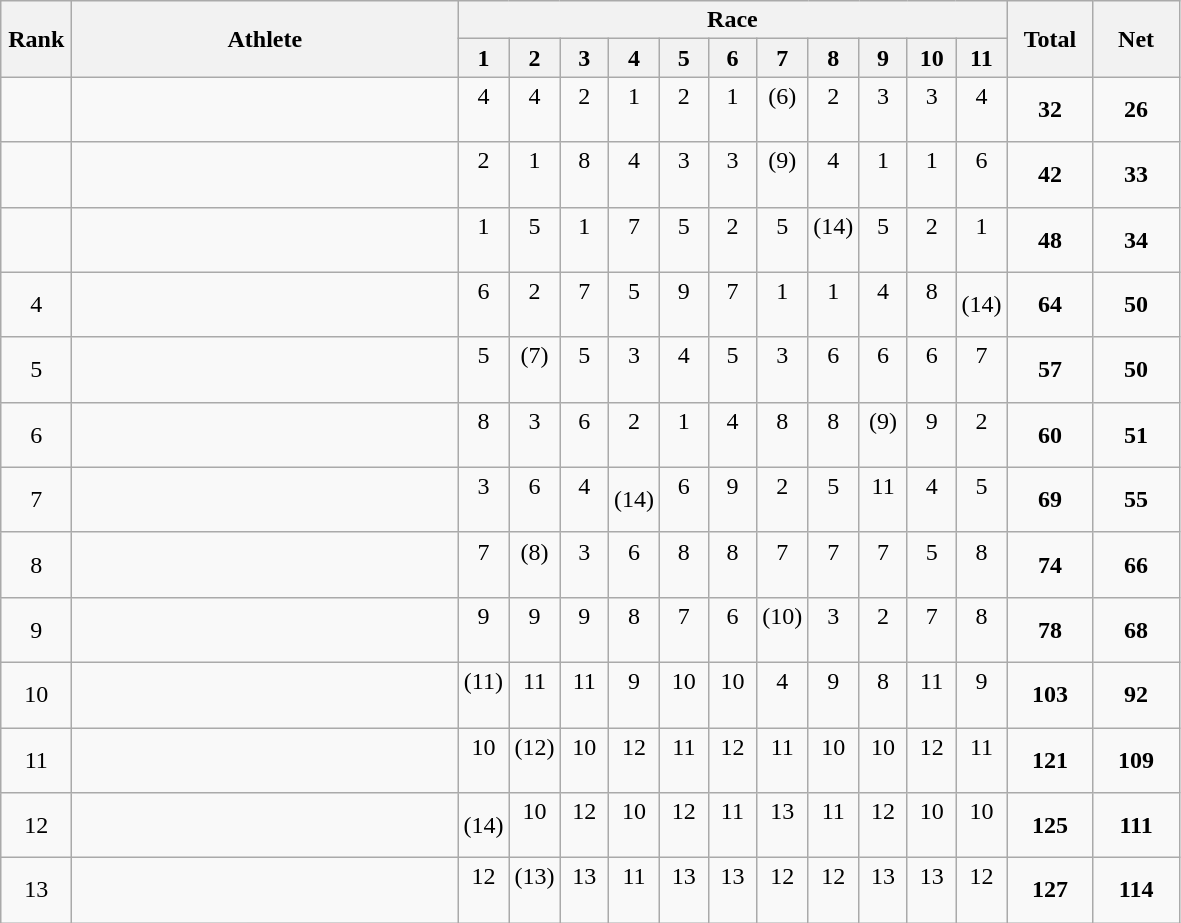<table | class="wikitable" style="text-align:center">
<tr>
<th rowspan="2" width=40>Rank</th>
<th rowspan="2" width=250>Athlete</th>
<th colspan="11">Race</th>
<th rowspan="2" width=50>Total</th>
<th rowspan="2" width=50>Net</th>
</tr>
<tr>
<th width=25>1</th>
<th width=25>2</th>
<th width=25>3</th>
<th width=25>4</th>
<th width=25>5</th>
<th width=25>6</th>
<th width=25>7</th>
<th width=25>8</th>
<th width=25>9</th>
<th width=25>10</th>
<th width=25>11</th>
</tr>
<tr>
<td></td>
<td align=left></td>
<td>4<br> </td>
<td>4<br> </td>
<td>2<br> </td>
<td>1<br> </td>
<td>2<br> </td>
<td>1<br> </td>
<td>(6)<br> </td>
<td>2<br> </td>
<td>3<br> </td>
<td>3<br> </td>
<td>4<br> </td>
<td><strong>32</strong></td>
<td><strong>26</strong></td>
</tr>
<tr>
<td></td>
<td align=left></td>
<td>2<br> </td>
<td>1<br> </td>
<td>8<br> </td>
<td>4<br> </td>
<td>3<br> </td>
<td>3<br> </td>
<td>(9)<br> </td>
<td>4<br> </td>
<td>1<br> </td>
<td>1<br> </td>
<td>6<br> </td>
<td><strong>42</strong></td>
<td><strong>33</strong></td>
</tr>
<tr>
<td></td>
<td align=left></td>
<td>1<br> </td>
<td>5<br> </td>
<td>1<br> </td>
<td>7<br> </td>
<td>5<br> </td>
<td>2<br> </td>
<td>5<br> </td>
<td>(14)<br> </td>
<td>5<br> </td>
<td>2<br> </td>
<td>1<br> </td>
<td><strong>48</strong></td>
<td><strong>34</strong></td>
</tr>
<tr>
<td>4</td>
<td align=left></td>
<td>6<br> </td>
<td>2<br> </td>
<td>7<br> </td>
<td>5<br> </td>
<td>9<br> </td>
<td>7<br> </td>
<td>1<br> </td>
<td>1<br> </td>
<td>4<br> </td>
<td>8<br> </td>
<td>(14)<br></td>
<td><strong>64</strong></td>
<td><strong>50</strong></td>
</tr>
<tr>
<td>5</td>
<td align=left></td>
<td>5<br> </td>
<td>(7)<br> </td>
<td>5<br> </td>
<td>3<br> </td>
<td>4<br> </td>
<td>5<br> </td>
<td>3<br> </td>
<td>6<br> </td>
<td>6<br> </td>
<td>6<br> </td>
<td>7 <br> </td>
<td><strong>57</strong></td>
<td><strong>50</strong></td>
</tr>
<tr>
<td>6</td>
<td align=left></td>
<td>8<br> </td>
<td>3<br> </td>
<td>6<br> </td>
<td>2<br> </td>
<td>1<br> </td>
<td>4<br> </td>
<td>8<br> </td>
<td>8<br> </td>
<td>(9)<br> </td>
<td>9<br> </td>
<td>2<br> </td>
<td><strong>60</strong></td>
<td><strong>51</strong></td>
</tr>
<tr>
<td>7</td>
<td align=left></td>
<td>3<br> </td>
<td>6<br> </td>
<td>4<br> </td>
<td>(14)<br></td>
<td>6<br> </td>
<td>9<br> </td>
<td>2<br> </td>
<td>5<br> </td>
<td>11<br> </td>
<td>4<br> </td>
<td>5<br> </td>
<td><strong>69</strong></td>
<td><strong>55</strong></td>
</tr>
<tr>
<td>8</td>
<td align=left></td>
<td>7<br> </td>
<td>(8)<br> </td>
<td>3<br> </td>
<td>6<br> </td>
<td>8<br> </td>
<td>8<br> </td>
<td>7<br> </td>
<td>7<br> </td>
<td>7<br> </td>
<td>5<br> </td>
<td>8<br> </td>
<td><strong>74</strong></td>
<td><strong>66</strong></td>
</tr>
<tr>
<td>9</td>
<td align=left></td>
<td>9<br> </td>
<td>9<br> </td>
<td>9<br> </td>
<td>8<br> </td>
<td>7<br> </td>
<td>6<br> </td>
<td>(10)<br> </td>
<td>3<br> </td>
<td>2<br> </td>
<td>7<br> </td>
<td>8<br> </td>
<td><strong>78</strong></td>
<td><strong>68</strong></td>
</tr>
<tr>
<td>10</td>
<td align=left></td>
<td>(11)<br> </td>
<td>11<br> </td>
<td>11<br> </td>
<td>9<br> </td>
<td>10<br> </td>
<td>10<br> </td>
<td>4<br> </td>
<td>9<br> </td>
<td>8<br> </td>
<td>11<br> </td>
<td>9<br> </td>
<td><strong>103</strong></td>
<td><strong>92</strong></td>
</tr>
<tr>
<td>11</td>
<td align=left></td>
<td>10<br> </td>
<td>(12)<br> </td>
<td>10<br> </td>
<td>12<br> </td>
<td>11<br> </td>
<td>12<br> </td>
<td>11<br> </td>
<td>10<br> </td>
<td>10<br> </td>
<td>12<br> </td>
<td>11<br> </td>
<td><strong>121</strong></td>
<td><strong>109</strong></td>
</tr>
<tr>
<td>12</td>
<td align=left></td>
<td>(14)<br></td>
<td>10<br> </td>
<td>12<br> </td>
<td>10<br> </td>
<td>12<br> </td>
<td>11<br> </td>
<td>13<br> </td>
<td>11<br> </td>
<td>12<br> </td>
<td>10<br> </td>
<td>10<br> </td>
<td><strong>125</strong></td>
<td><strong>111</strong></td>
</tr>
<tr>
<td>13</td>
<td align=left></td>
<td>12<br> </td>
<td>(13)<br> </td>
<td>13<br> </td>
<td>11<br> </td>
<td>13<br> </td>
<td>13<br> </td>
<td>12<br> </td>
<td>12<br> </td>
<td>13<br> </td>
<td>13<br> </td>
<td>12<br> </td>
<td><strong>127</strong></td>
<td><strong>114</strong></td>
</tr>
</table>
